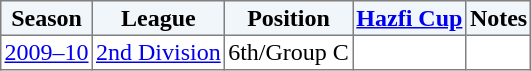<table border="1" cellpadding="2" style="border-collapse:collapse; text-align:center; font-size:normal;">
<tr style="background:#f0f6fa;">
<th>Season</th>
<th>League</th>
<th>Position</th>
<th><a href='#'>Hazfi Cup</a></th>
<th>Notes</th>
</tr>
<tr>
<td><a href='#'>2009–10</a></td>
<td><a href='#'>2nd Division</a></td>
<td>6th/Group C</td>
<td></td>
<td></td>
</tr>
</table>
